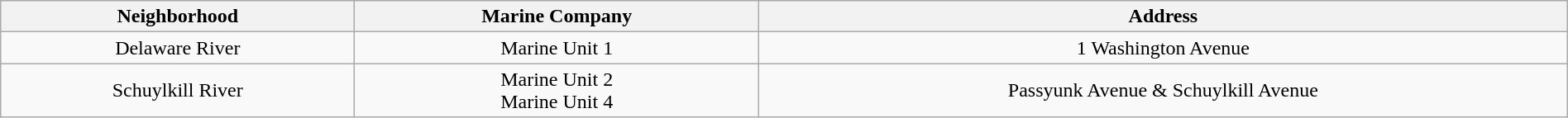<table class=wikitable style="text-align:center;" width="100%">
<tr>
<th>Neighborhood</th>
<th>Marine Company</th>
<th>Address</th>
</tr>
<tr>
<td>Delaware River</td>
<td>Marine Unit 1</td>
<td>1 Washington Avenue</td>
</tr>
<tr>
<td>Schuylkill River</td>
<td>Marine Unit 2<br>Marine Unit 4</td>
<td>Passyunk Avenue & Schuylkill Avenue</td>
</tr>
</table>
